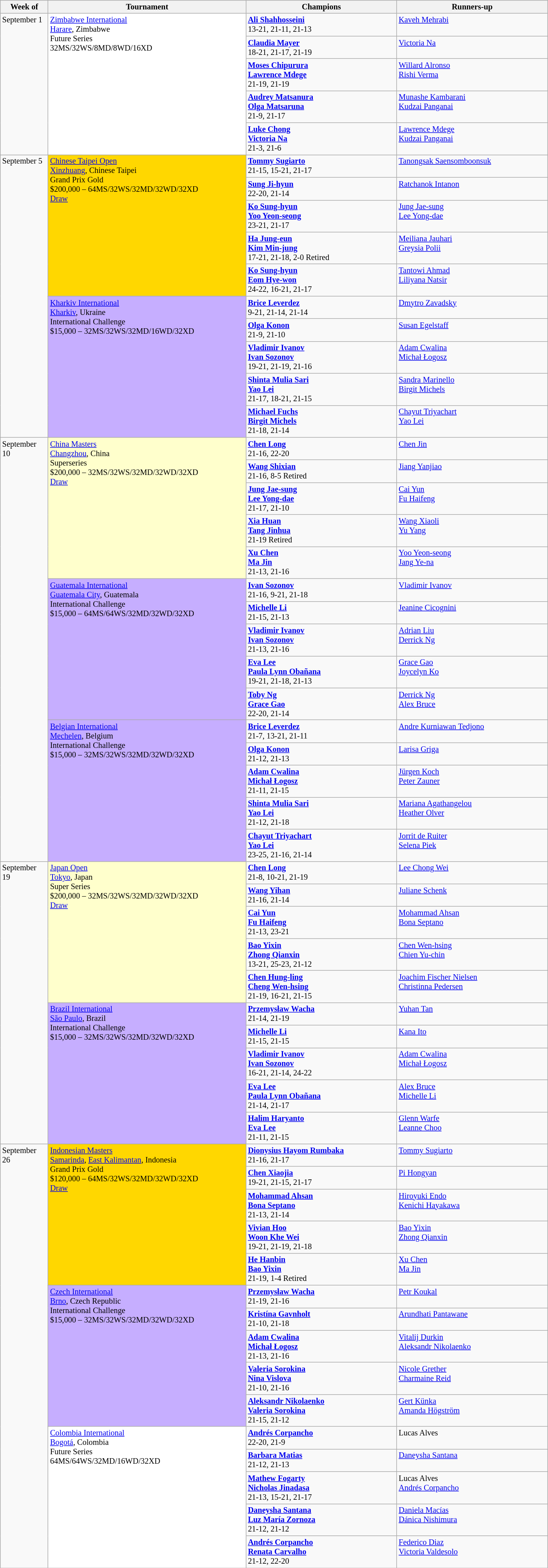<table class=wikitable style=font-size:85%>
<tr>
<th width=75>Week of</th>
<th width=330>Tournament</th>
<th width=250>Champions</th>
<th width=250>Runners-up</th>
</tr>
<tr valign=top>
<td rowspan=5>September 1</td>
<td style="background:#ffffff;" rowspan="5"><a href='#'>Zimbabwe International</a><br><a href='#'>Harare</a>, Zimbabwe<br>Future Series<br>32MS/32WS/8MD/8WD/16XD</td>
<td> <strong><a href='#'>Ali Shahhosseini</a></strong><br>13-21, 21-11, 21-13</td>
<td> <a href='#'>Kaveh Mehrabi</a></td>
</tr>
<tr valign=top>
<td> <strong><a href='#'>Claudia Mayer</a></strong><br>18-21, 21-17, 21-19</td>
<td> <a href='#'>Victoria Na</a></td>
</tr>
<tr valign=top>
<td> <strong><a href='#'>Moses Chipurura</a><br> <a href='#'>Lawrence Mdege</a></strong><br>21-19, 21-19</td>
<td> <a href='#'>Willard Alronso</a><br> <a href='#'>Rishi Verma</a></td>
</tr>
<tr valign=top>
<td> <strong><a href='#'>Audrey Matsanura</a><br> <a href='#'>Olga Matsaruna</a></strong><br>21-9, 21-17</td>
<td> <a href='#'>Munashe Kambarani</a><br> <a href='#'>Kudzai Panganai</a></td>
</tr>
<tr valign=top>
<td> <strong><a href='#'>Luke Chong</a><br> <a href='#'>Victoria Na</a></strong><br>21-3, 21-6</td>
<td> <a href='#'>Lawrence Mdege</a><br> <a href='#'>Kudzai Panganai</a></td>
</tr>
<tr valign=top>
<td rowspan=10>September 5</td>
<td style="background:#FFD700;" rowspan="5"><a href='#'>Chinese Taipei Open</a><br><a href='#'>Xinzhuang</a>, Chinese Taipei<br>Grand Prix Gold<br>$200,000 – 64MS/32WS/32MD/32WD/32XD<br><a href='#'>Draw</a></td>
<td> <strong><a href='#'>Tommy Sugiarto</a></strong><br>21-15, 15-21, 21-17</td>
<td> <a href='#'>Tanongsak Saensomboonsuk</a></td>
</tr>
<tr valign=top>
<td> <strong><a href='#'>Sung Ji-hyun</a></strong><br>22-20, 21-14</td>
<td> <a href='#'>Ratchanok Intanon</a></td>
</tr>
<tr valign=top>
<td> <strong><a href='#'>Ko Sung-hyun</a><br> <a href='#'>Yoo Yeon-seong</a></strong><br>23-21, 21-17</td>
<td> <a href='#'>Jung Jae-sung</a><br> <a href='#'>Lee Yong-dae</a></td>
</tr>
<tr valign=top>
<td> <strong><a href='#'>Ha Jung-eun</a><br> <a href='#'>Kim Min-jung</a></strong><br>17-21, 21-18, 2-0 Retired</td>
<td> <a href='#'>Meiliana Jauhari</a><br> <a href='#'>Greysia Polii</a></td>
</tr>
<tr valign=top>
<td> <strong><a href='#'>Ko Sung-hyun</a><br> <a href='#'>Eom Hye-won</a></strong><br>24-22, 16-21, 21-17</td>
<td> <a href='#'>Tantowi Ahmad</a><br> <a href='#'>Liliyana Natsir</a></td>
</tr>
<tr valign=top>
<td style="background:#C6AEFF;" rowspan="5"><a href='#'>Kharkiv International</a><br><a href='#'>Kharkiv</a>, Ukraine<br>International Challenge<br>$15,000 – 32MS/32WS/32MD/16WD/32XD</td>
<td> <strong><a href='#'>Brice Leverdez</a></strong><br>9-21, 21-14, 21-14</td>
<td> <a href='#'>Dmytro Zavadsky</a></td>
</tr>
<tr valign=top>
<td> <strong><a href='#'>Olga Konon</a></strong><br>21-9, 21-10</td>
<td> <a href='#'>Susan Egelstaff</a></td>
</tr>
<tr valign=top>
<td> <strong><a href='#'>Vladimir Ivanov</a><br> <a href='#'>Ivan Sozonov</a></strong><br>19-21, 21-19, 21-16</td>
<td> <a href='#'>Adam Cwalina</a><br> <a href='#'>Michał Łogosz</a></td>
</tr>
<tr valign=top>
<td> <strong><a href='#'>Shinta Mulia Sari</a><br> <a href='#'>Yao Lei</a></strong><br>21-17, 18-21, 21-15</td>
<td> <a href='#'>Sandra Marinello</a><br> <a href='#'>Birgit Michels</a></td>
</tr>
<tr valign=top>
<td> <strong><a href='#'>Michael Fuchs</a><br> <a href='#'>Birgit Michels</a></strong><br>21-18, 21-14</td>
<td> <a href='#'>Chayut Triyachart</a><br> <a href='#'>Yao Lei</a></td>
</tr>
<tr valign=top>
<td rowspan=15>September 10</td>
<td style="background:#ffffcc;" rowspan="5"><a href='#'>China Masters</a><br><a href='#'>Changzhou</a>, China<br>Superseries<br>$200,000 – 32MS/32WS/32MD/32WD/32XD<br><a href='#'>Draw</a></td>
<td> <strong><a href='#'>Chen Long</a></strong><br>21-16, 22-20</td>
<td> <a href='#'>Chen Jin</a></td>
</tr>
<tr valign=top>
<td> <strong><a href='#'>Wang Shixian</a></strong><br>21-16, 8-5 Retired</td>
<td> <a href='#'>Jiang Yanjiao</a></td>
</tr>
<tr valign=top>
<td> <strong><a href='#'>Jung Jae-sung</a><br> <a href='#'>Lee Yong-dae</a></strong><br>21-17, 21-10</td>
<td> <a href='#'>Cai Yun</a><br> <a href='#'>Fu Haifeng</a></td>
</tr>
<tr valign=top>
<td> <strong><a href='#'>Xia Huan</a><br> <a href='#'>Tang Jinhua</a></strong><br>21-19 Retired</td>
<td> <a href='#'>Wang Xiaoli</a><br> <a href='#'>Yu Yang</a></td>
</tr>
<tr valign=top>
<td> <strong><a href='#'>Xu Chen</a><br> <a href='#'>Ma Jin</a></strong><br>21-13, 21-16</td>
<td> <a href='#'>Yoo Yeon-seong</a><br> <a href='#'>Jang Ye-na</a></td>
</tr>
<tr valign=top>
<td style="background:#C6AEFF;" rowspan="5"><a href='#'>Guatemala International</a><br><a href='#'>Guatemala City</a>, Guatemala<br>International Challenge<br>$15,000 – 64MS/64WS/32MD/32WD/32XD</td>
<td> <strong><a href='#'>Ivan Sozonov</a></strong><br>21-16, 9-21, 21-18</td>
<td> <a href='#'>Vladimir Ivanov</a></td>
</tr>
<tr valign=top>
<td> <strong><a href='#'>Michelle Li</a></strong><br>21-15, 21-13</td>
<td> <a href='#'>Jeanine Cicognini</a></td>
</tr>
<tr valign=top>
<td> <strong><a href='#'>Vladimir Ivanov</a><br> <a href='#'>Ivan Sozonov</a></strong><br>21-13, 21-16</td>
<td> <a href='#'>Adrian Liu</a><br> <a href='#'>Derrick Ng</a></td>
</tr>
<tr valign=top>
<td> <strong><a href='#'>Eva Lee</a><br> <a href='#'>Paula Lynn Obañana</a></strong><br>19-21, 21-18, 21-13</td>
<td> <a href='#'>Grace Gao</a><br> <a href='#'>Joycelyn Ko</a></td>
</tr>
<tr valign=top>
<td> <strong><a href='#'>Toby Ng</a><br> <a href='#'>Grace Gao</a></strong><br>22-20, 21-14</td>
<td> <a href='#'>Derrick Ng</a><br> <a href='#'>Alex Bruce</a></td>
</tr>
<tr valign=top>
<td style="background:#C6AEFF;" rowspan="5"><a href='#'>Belgian International</a><br><a href='#'>Mechelen</a>, Belgium<br>International Challenge<br>$15,000 – 32MS/32WS/32MD/32WD/32XD</td>
<td> <strong><a href='#'>Brice Leverdez</a></strong><br>21-7, 13-21, 21-11</td>
<td> <a href='#'>Andre Kurniawan Tedjono</a></td>
</tr>
<tr valign=top>
<td> <strong><a href='#'>Olga Konon</a></strong><br>21-12, 21-13</td>
<td> <a href='#'>Larisa Griga</a></td>
</tr>
<tr valign=top>
<td> <strong><a href='#'>Adam Cwalina</a><br> <a href='#'>Michał Łogosz</a></strong><br>21-11, 21-15</td>
<td> <a href='#'>Jürgen Koch</a><br> <a href='#'>Peter Zauner</a></td>
</tr>
<tr valign=top>
<td> <strong><a href='#'>Shinta Mulia Sari</a><br> <a href='#'>Yao Lei</a></strong><br>21-12, 21-18</td>
<td> <a href='#'>Mariana Agathangelou</a><br> <a href='#'>Heather Olver</a></td>
</tr>
<tr valign=top>
<td> <strong><a href='#'>Chayut Triyachart</a><br> <a href='#'>Yao Lei</a></strong><br>23-25, 21-16, 21-14</td>
<td> <a href='#'>Jorrit de Ruiter</a><br> <a href='#'>Selena Piek</a></td>
</tr>
<tr valign=top>
<td rowspan=10>September 19</td>
<td style="background:#ffffcc;" rowspan="5"><a href='#'>Japan Open</a><br><a href='#'>Tokyo</a>, Japan<br>Super Series<br>$200,000 – 32MS/32WS/32MD/32WD/32XD<br><a href='#'>Draw</a></td>
<td> <strong><a href='#'>Chen Long</a></strong> <br>21-8, 10-21, 21-19</td>
<td> <a href='#'>Lee Chong Wei</a></td>
</tr>
<tr valign=top>
<td> <strong><a href='#'>Wang Yihan</a></strong><br>21-16, 21-14</td>
<td> <a href='#'>Juliane Schenk</a></td>
</tr>
<tr valign=top>
<td> <strong><a href='#'>Cai Yun</a><br> <a href='#'>Fu Haifeng</a></strong><br>21-13, 23-21</td>
<td> <a href='#'>Mohammad Ahsan</a><br> <a href='#'>Bona Septano</a></td>
</tr>
<tr valign=top>
<td> <strong><a href='#'>Bao Yixin</a><br> <a href='#'>Zhong Qianxin</a></strong><br>13-21, 25-23, 21-12</td>
<td> <a href='#'>Chen Wen-hsing</a><br> <a href='#'>Chien Yu-chin</a></td>
</tr>
<tr valign=top>
<td> <strong><a href='#'>Chen Hung-ling</a><br> <a href='#'>Cheng Wen-hsing</a></strong><br>21-19, 16-21, 21-15</td>
<td> <a href='#'>Joachim Fischer Nielsen</a><br> <a href='#'>Christinna Pedersen</a></td>
</tr>
<tr valign=top>
<td style="background:#C6AEFF;" rowspan="5"><a href='#'>Brazil International</a><br><a href='#'>São Paulo</a>, Brazil<br>International Challenge<br>$15,000 – 32MS/32WS/32MD/32WD/32XD</td>
<td> <strong><a href='#'>Przemysław Wacha</a></strong><br>21-14, 21-19</td>
<td> <a href='#'>Yuhan Tan</a></td>
</tr>
<tr valign=top>
<td> <strong><a href='#'>Michelle Li</a></strong><br>21-15, 21-15</td>
<td> <a href='#'>Kana Ito</a></td>
</tr>
<tr valign=top>
<td> <strong><a href='#'>Vladimir Ivanov</a><br> <a href='#'>Ivan Sozonov</a></strong><br>16-21, 21-14, 24-22</td>
<td> <a href='#'>Adam Cwalina</a><br> <a href='#'>Michał Łogosz</a></td>
</tr>
<tr valign=top>
<td> <strong><a href='#'>Eva Lee</a><br> <a href='#'>Paula Lynn Obañana</a></strong><br>21-14, 21-17</td>
<td> <a href='#'>Alex Bruce</a><br> <a href='#'>Michelle Li</a></td>
</tr>
<tr valign=top>
<td> <strong><a href='#'>Halim Haryanto</a><br> <a href='#'>Eva Lee</a></strong><br>21-11, 21-15</td>
<td> <a href='#'>Glenn Warfe</a><br> <a href='#'>Leanne Choo</a></td>
</tr>
<tr valign=top>
<td rowspan=15>September 26</td>
<td style="background:#FFD700;" rowspan="5"><a href='#'>Indonesian Masters</a><br><a href='#'>Samarinda</a>, <a href='#'>East Kalimantan</a>, Indonesia<br>Grand Prix Gold<br>$120,000 – 64MS/32WS/32MD/32WD/32XD<br><a href='#'>Draw</a></td>
<td> <strong><a href='#'>Dionysius Hayom Rumbaka</a></strong><br>21-16, 21-17</td>
<td> <a href='#'>Tommy Sugiarto</a></td>
</tr>
<tr valign=top>
<td> <strong><a href='#'>Chen Xiaojia</a></strong><br>19-21, 21-15, 21-17</td>
<td> <a href='#'>Pi Hongyan</a></td>
</tr>
<tr valign=top>
<td> <strong><a href='#'>Mohammad Ahsan</a><br> <a href='#'>Bona Septano</a></strong><br>21-13, 21-14</td>
<td> <a href='#'>Hiroyuki Endo</a><br> <a href='#'>Kenichi Hayakawa</a></td>
</tr>
<tr valign=top>
<td> <strong><a href='#'>Vivian Hoo</a><br> <a href='#'>Woon Khe Wei</a></strong><br>19-21, 21-19, 21-18</td>
<td> <a href='#'>Bao Yixin</a><br> <a href='#'>Zhong Qianxin</a></td>
</tr>
<tr valign=top>
<td> <strong><a href='#'>He Hanbin</a><br> <a href='#'>Bao Yixin</a></strong><br>21-19, 1-4 Retired</td>
<td> <a href='#'>Xu Chen</a><br> <a href='#'>Ma Jin</a></td>
</tr>
<tr valign=top>
<td style="background:#C6AEFF;" rowspan="5"><a href='#'>Czech International</a><br><a href='#'>Brno</a>, Czech Republic<br>International Challenge<br>$15,000 – 32MS/32WS/32MD/32WD/32XD</td>
<td> <strong><a href='#'>Przemysław Wacha</a></strong><br>21-19, 21-16</td>
<td> <a href='#'>Petr Koukal</a></td>
</tr>
<tr valign=top>
<td> <strong><a href='#'>Kristína Gavnholt</a></strong><br>21-10, 21-18</td>
<td> <a href='#'>Arundhati Pantawane</a></td>
</tr>
<tr valign=top>
<td> <strong><a href='#'>Adam Cwalina</a><br> <a href='#'>Michał Łogosz</a></strong><br>21-13, 21-16</td>
<td> <a href='#'>Vitalij Durkin</a><br> <a href='#'>Aleksandr Nikolaenko</a></td>
</tr>
<tr valign=top>
<td> <strong><a href='#'>Valeria Sorokina</a><br> <a href='#'>Nina Vislova</a></strong><br>21-10, 21-16</td>
<td> <a href='#'>Nicole Grether</a><br> <a href='#'>Charmaine Reid</a></td>
</tr>
<tr valign=top>
<td> <strong><a href='#'>Aleksandr Nikolaenko</a><br> <a href='#'>Valeria Sorokina</a></strong><br>21-15, 21-12</td>
<td> <a href='#'>Gert Künka</a><br> <a href='#'>Amanda Högström</a></td>
</tr>
<tr valign=top>
<td style="background:#ffffff;" rowspan="5"><a href='#'>Colombia International</a><br><a href='#'>Bogotá</a>, Colombia<br>Future Series<br>64MS/64WS/32MD/16WD/32XD</td>
<td> <strong><a href='#'>Andrés Corpancho</a></strong><br>22-20, 21-9</td>
<td> Lucas Alves</td>
</tr>
<tr valign=top>
<td> <strong><a href='#'>Barbara Matias</a></strong><br>21-12, 21-13</td>
<td> <a href='#'>Daneysha Santana</a></td>
</tr>
<tr valign=top>
<td> <strong><a href='#'>Mathew Fogarty</a><br> <a href='#'>Nicholas Jinadasa</a></strong><br>21-13, 15-21, 21-17</td>
<td> Lucas Alves<br> <a href='#'>Andrés Corpancho</a></td>
</tr>
<tr valign=top>
<td> <strong><a href='#'>Daneysha Santana</a><br> <a href='#'>Luz María Zornoza</a></strong><br>21-12, 21-12</td>
<td> <a href='#'>Daniela Macías</a><br> <a href='#'>Dánica Nishimura</a></td>
</tr>
<tr valign=top>
<td> <strong><a href='#'>Andrés Corpancho</a><br> <a href='#'>Renata Carvalho</a></strong><br>21-12, 22-20</td>
<td> <a href='#'>Federico Diaz</a><br> <a href='#'>Victoria Valdesolo</a></td>
</tr>
</table>
